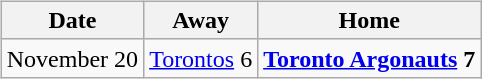<table cellspacing="10">
<tr>
<td valign="top"><br><table class="wikitable">
<tr>
<th>Date</th>
<th>Away</th>
<th>Home</th>
</tr>
<tr>
<td>November 20</td>
<td><a href='#'>Torontos</a> 6</td>
<td><strong><a href='#'>Toronto Argonauts</a> 7</strong></td>
</tr>
</table>
</td>
</tr>
</table>
